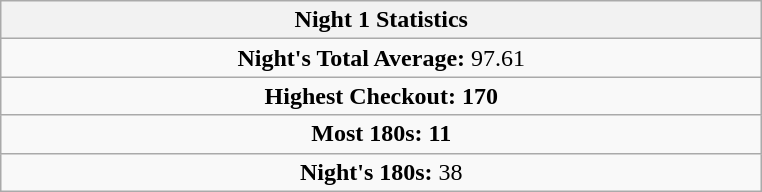<table class=wikitable style="text-align:center">
<tr>
<th width=500>Night 1 Statistics</th>
</tr>
<tr align=center>
<td colspan="3"><strong>Night's Total Average:</strong> 97.61</td>
</tr>
<tr align=center>
<td colspan="3"><strong>Highest Checkout:</strong>  <strong>170</strong></td>
</tr>
<tr align=center>
<td colspan="3"><strong>Most 180s:</strong>  <strong>11</strong></td>
</tr>
<tr align=center>
<td colspan="3"><strong>Night's 180s:</strong> 38</td>
</tr>
</table>
